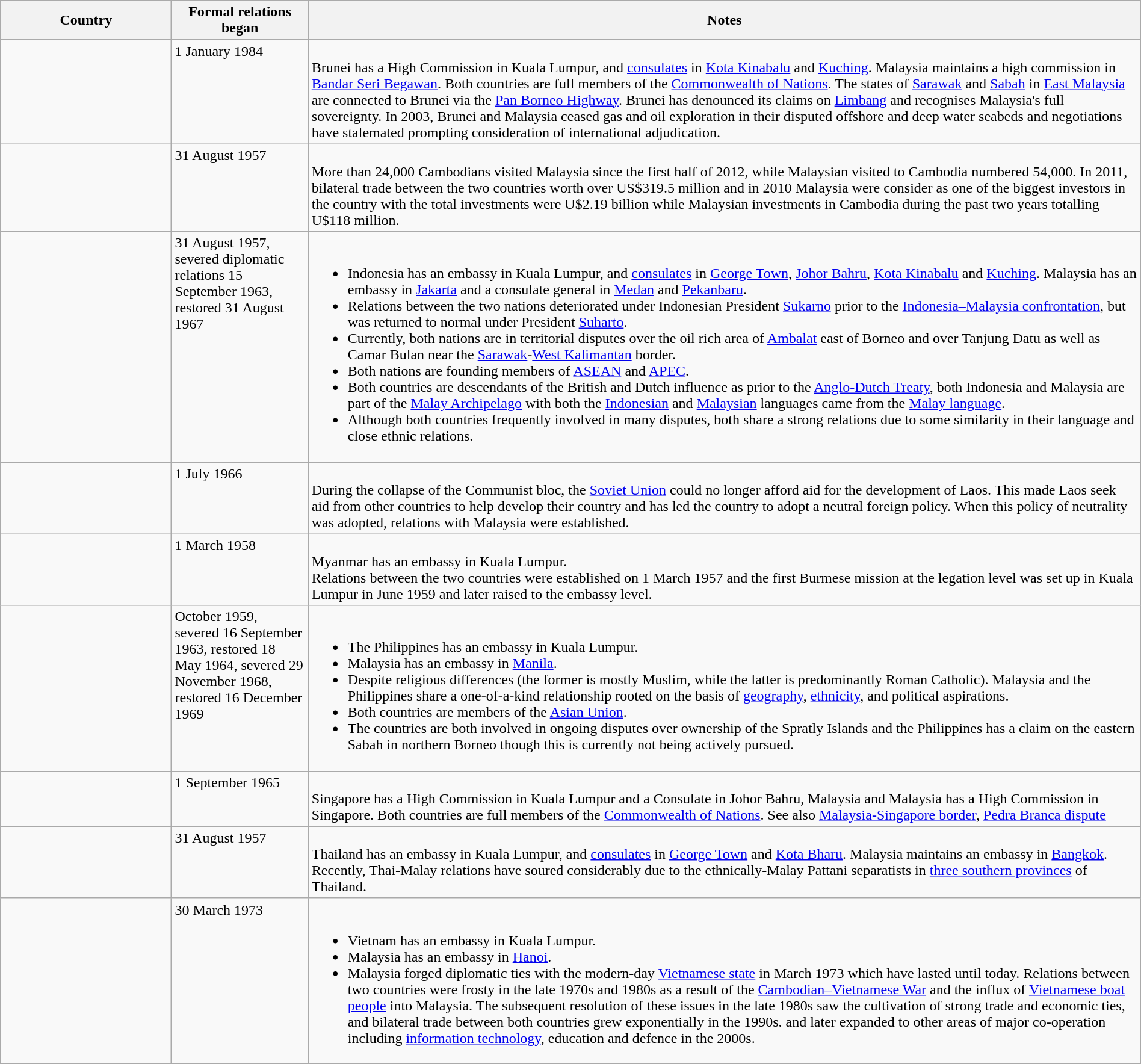<table class="wikitable sortable" style="width:100%; margin:auto;">
<tr>
<th style="width:15%;">Country</th>
<th style="width:12%;">Formal relations began</th>
<th>Notes</th>
</tr>
<tr valign="top">
<td></td>
<td>1 January 1984</td>
<td><br>Brunei has a High Commission in Kuala Lumpur, and <a href='#'>consulates</a> in <a href='#'>Kota Kinabalu</a> and <a href='#'>Kuching</a>. Malaysia maintains a high commission in <a href='#'>Bandar Seri Begawan</a>. Both countries are full members of the <a href='#'>Commonwealth of Nations</a>. The states of <a href='#'>Sarawak</a> and <a href='#'>Sabah</a> in <a href='#'>East Malaysia</a> are connected to Brunei via the <a href='#'>Pan Borneo Highway</a>. Brunei has denounced its claims on <a href='#'>Limbang</a> and recognises Malaysia's full sovereignty. In 2003, Brunei and Malaysia ceased gas and oil exploration in their disputed offshore and deep water seabeds and negotiations have stalemated prompting consideration of international adjudication.</td>
</tr>
<tr valign="top">
<td></td>
<td>31 August 1957</td>
<td><br>More than 24,000 Cambodians visited Malaysia since the first half of 2012, while Malaysian visited to Cambodia numbered 54,000. In 2011, bilateral trade between the two countries worth over US$319.5 million and in 2010 Malaysia were consider as one of the biggest investors in the country with the total investments were U$2.19 billion while Malaysian investments in Cambodia during the past two years totalling U$118 million.</td>
</tr>
<tr valign="top">
<td></td>
<td>31 August 1957, severed diplomatic relations 15 September 1963, restored 31 August 1967</td>
<td><br><ul><li>Indonesia has an embassy in Kuala Lumpur, and <a href='#'>consulates</a> in <a href='#'>George Town</a>, <a href='#'>Johor Bahru</a>, <a href='#'>Kota Kinabalu</a> and <a href='#'>Kuching</a>. Malaysia has an embassy in <a href='#'>Jakarta</a> and a consulate general in <a href='#'>Medan</a> and <a href='#'>Pekanbaru</a>.</li><li>Relations between the two nations deteriorated under Indonesian President <a href='#'>Sukarno</a> prior to the <a href='#'>Indonesia–Malaysia confrontation</a>, but was returned to normal under President <a href='#'>Suharto</a>.</li><li>Currently, both nations are in territorial disputes over the oil rich area of <a href='#'>Ambalat</a> east of Borneo and over Tanjung Datu as well as Camar Bulan near the <a href='#'>Sarawak</a>-<a href='#'>West Kalimantan</a> border.</li><li>Both nations are founding members of <a href='#'>ASEAN</a> and <a href='#'>APEC</a>.</li><li>Both countries are descendants of the British and Dutch influence as prior to the <a href='#'>Anglo-Dutch Treaty</a>, both Indonesia and Malaysia are part of the <a href='#'>Malay Archipelago</a> with both the <a href='#'>Indonesian</a> and <a href='#'>Malaysian</a> languages came from the <a href='#'>Malay language</a>.</li><li>Although both countries frequently involved in many disputes, both share a strong relations due to some similarity in their language and close ethnic relations.</li></ul></td>
</tr>
<tr valign="top">
<td></td>
<td>1 July 1966</td>
<td><br>During the collapse of the Communist bloc, the <a href='#'>Soviet Union</a> could no longer afford aid for the development of Laos. This made Laos seek aid from other countries to help develop their country and has led the country to adopt a neutral foreign policy. When this policy of neutrality was adopted, relations with Malaysia were established.</td>
</tr>
<tr valign="top">
<td></td>
<td>1 March 1958</td>
<td><br>Myanmar has an embassy in Kuala Lumpur.<br>Relations between the two countries were established on 1 March 1957 and the first Burmese mission at the legation level was set up in Kuala Lumpur in June 1959 and later raised to the embassy level.</td>
</tr>
<tr valign="top">
<td></td>
<td>October 1959, severed 16 September 1963, restored 18 May 1964, severed 29 November 1968, restored 16 December 1969</td>
<td><br><ul><li>The Philippines has an embassy in Kuala Lumpur.</li><li>Malaysia has an embassy in <a href='#'>Manila</a>.</li><li>Despite religious differences (the former is mostly Muslim, while the latter is predominantly Roman Catholic). Malaysia and the Philippines share a one-of-a-kind relationship rooted on the basis of <a href='#'>geography</a>, <a href='#'>ethnicity</a>, and political aspirations.</li><li>Both countries are members of the <a href='#'>Asian Union</a>.</li><li>The countries are both involved in ongoing disputes over ownership of the Spratly Islands and the Philippines has a claim on the eastern Sabah in northern Borneo though this is currently not being actively pursued.</li></ul></td>
</tr>
<tr valign="top">
<td></td>
<td>1 September 1965</td>
<td><br>Singapore has a High Commission in Kuala Lumpur and a Consulate in Johor Bahru, Malaysia and Malaysia has a High Commission in Singapore. Both countries are full members of the <a href='#'>Commonwealth of Nations</a>.
See also <a href='#'>Malaysia-Singapore border</a>, <a href='#'>Pedra Branca dispute</a></td>
</tr>
<tr valign="top">
<td></td>
<td>31 August 1957</td>
<td><br>Thailand has an embassy in Kuala Lumpur, and <a href='#'>consulates</a> in <a href='#'>George Town</a> and <a href='#'>Kota Bharu</a>. Malaysia maintains an embassy in <a href='#'>Bangkok</a>. Recently, Thai-Malay relations have soured considerably due to the ethnically-Malay Pattani separatists in <a href='#'>three southern provinces</a> of Thailand.</td>
</tr>
<tr valign="top">
<td></td>
<td>30 March 1973</td>
<td><br><ul><li>Vietnam has an embassy in Kuala Lumpur.</li><li>Malaysia has an embassy in <a href='#'>Hanoi</a>.</li><li>Malaysia forged diplomatic ties with the modern-day <a href='#'>Vietnamese state</a> in March 1973 which have lasted until today. Relations between two countries were frosty in the late 1970s and 1980s as a result of the <a href='#'>Cambodian–Vietnamese War</a> and the influx of <a href='#'>Vietnamese boat people</a> into Malaysia. The subsequent resolution of these issues in the late 1980s saw the cultivation of strong trade and economic ties, and bilateral trade between both countries grew exponentially in the 1990s. and later expanded to other areas of major co-operation including <a href='#'>information technology</a>, education and defence in the 2000s.</li></ul></td>
</tr>
</table>
